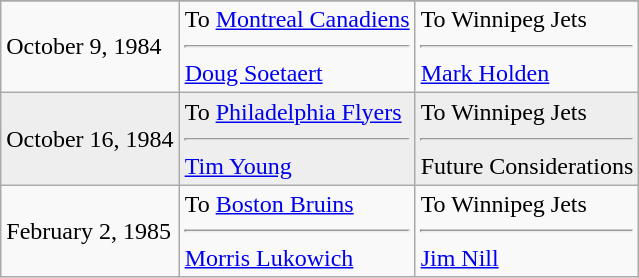<table class="wikitable">
<tr>
</tr>
<tr>
<td>October 9, 1984</td>
<td valign="top">To <a href='#'>Montreal Canadiens</a><hr><a href='#'>Doug Soetaert</a></td>
<td valign="top">To Winnipeg Jets<hr><a href='#'>Mark Holden</a></td>
</tr>
<tr bgcolor="#eeeeee">
<td>October 16, 1984</td>
<td valign="top">To <a href='#'>Philadelphia Flyers</a><hr><a href='#'>Tim Young</a></td>
<td valign="top">To Winnipeg Jets<hr>Future Considerations</td>
</tr>
<tr>
<td>February 2, 1985</td>
<td valign="top">To <a href='#'>Boston Bruins</a><hr><a href='#'>Morris Lukowich</a></td>
<td valign="top">To Winnipeg Jets<hr><a href='#'>Jim Nill</a></td>
</tr>
</table>
